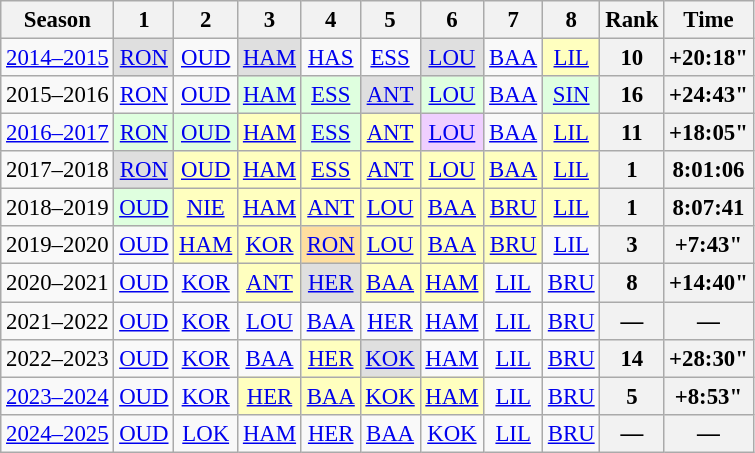<table class="wikitable" style="text-align:center; font-size:95%">
<tr>
<th>Season</th>
<th>1</th>
<th>2</th>
<th>3</th>
<th>4</th>
<th>5</th>
<th>6</th>
<th>7</th>
<th>8</th>
<th>Rank</th>
<th>Time</th>
</tr>
<tr>
<td><a href='#'>2014–2015</a></td>
<td bgcolor="#dfdfdf"><a href='#'>RON</a><br></td>
<td><a href='#'>OUD</a><br></td>
<td bgcolor="#dfdfdf"><a href='#'>HAM</a><br></td>
<td><a href='#'>HAS</a><br></td>
<td><a href='#'>ESS</a><br></td>
<td bgcolor="#dfdfdf"><a href='#'>LOU</a><br></td>
<td><a href='#'>BAA</a><br></td>
<td bgcolor="#ffffbf"><a href='#'>LIL</a><br></td>
<th>10</th>
<th>+20:18"</th>
</tr>
<tr>
<td>2015–2016</td>
<td><a href='#'>RON</a><br></td>
<td><a href='#'>OUD</a><br></td>
<td bgcolor="#dfffdf"><a href='#'>HAM</a><br></td>
<td bgcolor="#dfffdf"><a href='#'>ESS</a><br></td>
<td bgcolor="#dfdfdf"><a href='#'>ANT</a><br></td>
<td bgcolor="#dfffdf"><a href='#'>LOU</a><br></td>
<td><a href='#'>BAA</a><br></td>
<td bgcolor="#dfffdf"><a href='#'>SIN</a><br></td>
<th>16</th>
<th>+24:43"</th>
</tr>
<tr>
<td><a href='#'>2016–2017</a></td>
<td bgcolor="#dfffdf"><a href='#'>RON</a><br></td>
<td bgcolor="#dfffdf"><a href='#'>OUD</a><br></td>
<td bgcolor="#ffffbf"><a href='#'>HAM</a><br></td>
<td bgcolor="#dfffdf"><a href='#'>ESS</a><br></td>
<td bgcolor="#ffffbf"><a href='#'>ANT</a><br></td>
<td bgcolor="#efcfff"><a href='#'>LOU</a><br></td>
<td><a href='#'>BAA</a><br></td>
<td bgcolor="#ffffbf"><a href='#'>LIL</a><br></td>
<th>11</th>
<th>+18:05"</th>
</tr>
<tr>
<td>2017–2018</td>
<td bgcolor="#dfdfdf"><a href='#'>RON</a><br></td>
<td bgcolor="#ffffbf"><a href='#'>OUD</a><br></td>
<td bgcolor="#ffffbf"><a href='#'>HAM</a><br></td>
<td bgcolor="#ffffbf"><a href='#'>ESS</a><br></td>
<td bgcolor="#ffffbf"><a href='#'>ANT</a><br></td>
<td bgcolor="#ffffbf"><a href='#'>LOU</a><br></td>
<td bgcolor="#ffffbf"><a href='#'>BAA</a><br></td>
<td bgcolor="#ffffbf"><a href='#'>LIL</a><br></td>
<th>1</th>
<th>8:01:06</th>
</tr>
<tr>
<td>2018–2019</td>
<td bgcolor="#dfffdf"><a href='#'>OUD</a><br></td>
<td bgcolor="#ffffbf"><a href='#'>NIE</a><br></td>
<td bgcolor="#ffffbf"><a href='#'>HAM</a><br></td>
<td bgcolor="#ffffbf"><a href='#'>ANT</a><br></td>
<td bgcolor="#ffffbf"><a href='#'>LOU</a><br></td>
<td bgcolor="#ffffbf"><a href='#'>BAA</a><br></td>
<td bgcolor="#ffffbf"><a href='#'>BRU</a><br></td>
<td bgcolor="#ffffbf"><a href='#'>LIL</a><br></td>
<th>1</th>
<th>8:07:41</th>
</tr>
<tr>
<td>2019–2020</td>
<td><a href='#'>OUD</a><br></td>
<td bgcolor="#ffffbf"><a href='#'>HAM</a><br></td>
<td bgcolor="#ffffbf"><a href='#'>KOR</a><br></td>
<td bgcolor="#ffdf9f"><a href='#'>RON</a><br></td>
<td bgcolor="#ffffbf"><a href='#'>LOU</a><br></td>
<td bgcolor="#ffffbf"><a href='#'>BAA</a><br></td>
<td bgcolor="#ffffbf"><a href='#'>BRU</a><br></td>
<td><a href='#'>LIL</a><br></td>
<th>3</th>
<th>+7:43"</th>
</tr>
<tr>
<td>2020–2021</td>
<td><a href='#'>OUD</a><br></td>
<td><a href='#'>KOR</a><br></td>
<td bgcolor="#ffffbf"><a href='#'>ANT</a><br></td>
<td bgcolor="#dfdfdf"><a href='#'>HER</a><br></td>
<td bgcolor="#ffffbf"><a href='#'>BAA</a><br></td>
<td bgcolor="#ffffbf"><a href='#'>HAM</a><br></td>
<td><a href='#'>LIL</a><br></td>
<td><a href='#'>BRU</a><br></td>
<th>8</th>
<th>+14:40"</th>
</tr>
<tr>
<td>2021–2022</td>
<td><a href='#'>OUD</a><br></td>
<td><a href='#'>KOR</a><br></td>
<td><a href='#'>LOU</a><br></td>
<td><a href='#'>BAA</a><br></td>
<td><a href='#'>HER</a><br></td>
<td><a href='#'>HAM</a><br></td>
<td><a href='#'>LIL</a><br></td>
<td><a href='#'>BRU</a><br></td>
<th>—</th>
<th>—</th>
</tr>
<tr>
<td>2022–2023</td>
<td><a href='#'>OUD</a><br></td>
<td><a href='#'>KOR</a><br></td>
<td><a href='#'>BAA</a><br></td>
<td bgcolor="#ffffbf"><a href='#'>HER</a><br></td>
<td bgcolor="#dfdfdf"><a href='#'>KOK</a><br></td>
<td><a href='#'>HAM</a><br></td>
<td><a href='#'>LIL</a><br></td>
<td><a href='#'>BRU</a><br></td>
<th>14</th>
<th>+28:30"</th>
</tr>
<tr>
<td><a href='#'>2023–2024</a></td>
<td><a href='#'>OUD</a><br></td>
<td><a href='#'>KOR</a><br></td>
<td bgcolor="#ffffbf"><a href='#'>HER</a><br></td>
<td bgcolor="#ffffbf"><a href='#'>BAA</a><br></td>
<td bgcolor="#ffffbf"><a href='#'>KOK</a><br></td>
<td bgcolor="#ffffbf"><a href='#'>HAM</a><br></td>
<td><a href='#'>LIL</a><br></td>
<td><a href='#'>BRU</a><br></td>
<th>5</th>
<th>+8:53"</th>
</tr>
<tr>
<td><a href='#'>2024–2025</a></td>
<td><a href='#'>OUD</a><br></td>
<td><a href='#'>LOK</a><br></td>
<td><a href='#'>HAM</a><br></td>
<td><a href='#'>HER</a><br></td>
<td><a href='#'>BAA</a><br></td>
<td><a href='#'>KOK</a><br></td>
<td><a href='#'>LIL</a><br></td>
<td><a href='#'>BRU</a><br></td>
<th>—</th>
<th>—</th>
</tr>
</table>
